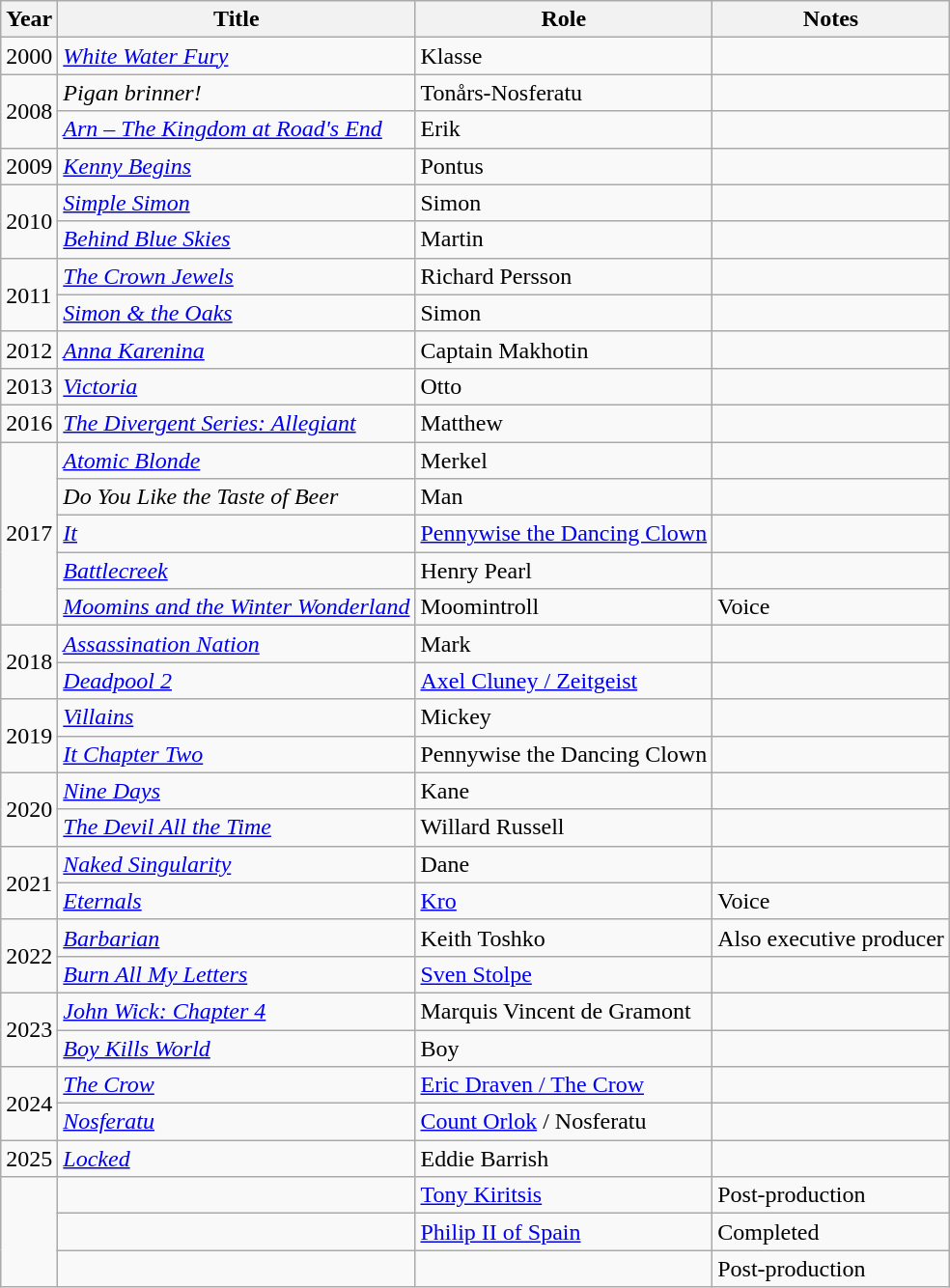<table class="wikitable sortable">
<tr>
<th>Year</th>
<th>Title</th>
<th>Role</th>
<th>Notes</th>
</tr>
<tr>
<td>2000</td>
<td><em><a href='#'>White Water Fury</a></em></td>
<td>Klasse</td>
<td></td>
</tr>
<tr>
<td rowspan="2">2008</td>
<td><em>Pigan brinner!</em></td>
<td>Tonårs-Nosferatu</td>
<td></td>
</tr>
<tr>
<td><em><a href='#'>Arn – The Kingdom at Road's End</a></em></td>
<td>Erik</td>
<td></td>
</tr>
<tr>
<td>2009</td>
<td><em><a href='#'>Kenny Begins</a></em></td>
<td>Pontus</td>
<td></td>
</tr>
<tr>
<td rowspan="2">2010</td>
<td><em><a href='#'>Simple Simon</a></em></td>
<td>Simon</td>
<td></td>
</tr>
<tr>
<td><em><a href='#'>Behind Blue Skies</a></em></td>
<td>Martin</td>
<td></td>
</tr>
<tr>
<td rowspan="2">2011</td>
<td data-sort-value="Crown Jewels, The"><em><a href='#'>The Crown Jewels</a></em></td>
<td>Richard Persson</td>
<td></td>
</tr>
<tr>
<td><em><a href='#'>Simon & the Oaks</a></em></td>
<td>Simon</td>
<td></td>
</tr>
<tr>
<td>2012</td>
<td><em><a href='#'>Anna Karenina</a></em></td>
<td>Captain Makhotin</td>
<td></td>
</tr>
<tr>
<td>2013</td>
<td><em><a href='#'>Victoria</a></em></td>
<td>Otto</td>
<td></td>
</tr>
<tr>
<td>2016</td>
<td data-sort-value="Divergent Series: Allegiant, The"><em><a href='#'>The Divergent Series: Allegiant</a></em></td>
<td>Matthew</td>
<td></td>
</tr>
<tr>
<td rowspan="5">2017</td>
<td><em><a href='#'>Atomic Blonde</a></em></td>
<td>Merkel</td>
<td></td>
</tr>
<tr>
<td><em>Do You Like the Taste of Beer</em></td>
<td>Man</td>
<td></td>
</tr>
<tr>
<td><em><a href='#'>It</a></em></td>
<td><a href='#'>Pennywise the Dancing Clown</a></td>
<td></td>
</tr>
<tr>
<td><em><a href='#'>Battlecreek</a></em></td>
<td>Henry Pearl</td>
<td></td>
</tr>
<tr>
<td><em><a href='#'>Moomins and the Winter Wonderland</a></em></td>
<td>Moomintroll</td>
<td>Voice</td>
</tr>
<tr>
<td rowspan="2">2018</td>
<td><em><a href='#'>Assassination Nation</a></em></td>
<td>Mark</td>
<td></td>
</tr>
<tr>
<td><em><a href='#'>Deadpool 2</a></em></td>
<td><a href='#'>Axel Cluney / Zeitgeist</a></td>
<td></td>
</tr>
<tr>
<td rowspan="2">2019</td>
<td><em><a href='#'>Villains</a></em></td>
<td>Mickey</td>
<td></td>
</tr>
<tr>
<td><em><a href='#'>It Chapter Two</a></em></td>
<td>Pennywise the Dancing Clown</td>
<td></td>
</tr>
<tr>
<td rowspan="2">2020</td>
<td><em><a href='#'>Nine Days</a></em></td>
<td>Kane</td>
<td></td>
</tr>
<tr>
<td data-sort-value="Devil All the Time, The"><em><a href='#'>The Devil All the Time</a></em></td>
<td>Willard Russell</td>
<td></td>
</tr>
<tr>
<td rowspan="2">2021</td>
<td><em><a href='#'>Naked Singularity</a></em></td>
<td>Dane</td>
<td></td>
</tr>
<tr>
<td><em><a href='#'>Eternals</a></em></td>
<td><a href='#'>Kro</a></td>
<td>Voice</td>
</tr>
<tr>
<td rowspan="2">2022</td>
<td><em><a href='#'>Barbarian</a></em></td>
<td>Keith Toshko</td>
<td>Also executive producer</td>
</tr>
<tr>
<td><em><a href='#'>Burn All My Letters</a></em></td>
<td><a href='#'>Sven Stolpe</a></td>
<td></td>
</tr>
<tr>
<td rowspan="2">2023</td>
<td><em><a href='#'>John Wick: Chapter 4</a></em></td>
<td>Marquis Vincent de Gramont</td>
<td></td>
</tr>
<tr>
<td><em><a href='#'>Boy Kills World</a></em></td>
<td>Boy</td>
<td></td>
</tr>
<tr>
<td rowspan="2">2024</td>
<td data-sort-value="Crow, The"><em><a href='#'>The Crow</a></em></td>
<td><a href='#'>Eric Draven / The Crow</a></td>
<td></td>
</tr>
<tr>
<td><em><a href='#'>Nosferatu</a></em></td>
<td><a href='#'>Count Orlok</a> / Nosferatu</td>
<td></td>
</tr>
<tr>
<td>2025</td>
<td><em><a href='#'>Locked</a></em></td>
<td>Eddie Barrish</td>
<td></td>
</tr>
<tr>
<td rowspan="3"></td>
<td></td>
<td><a href='#'>Tony Kiritsis</a></td>
<td>Post-production</td>
</tr>
<tr>
<td></td>
<td><a href='#'>Philip II of Spain</a></td>
<td>Completed</td>
</tr>
<tr>
<td></td>
<td></td>
<td>Post-production</td>
</tr>
</table>
